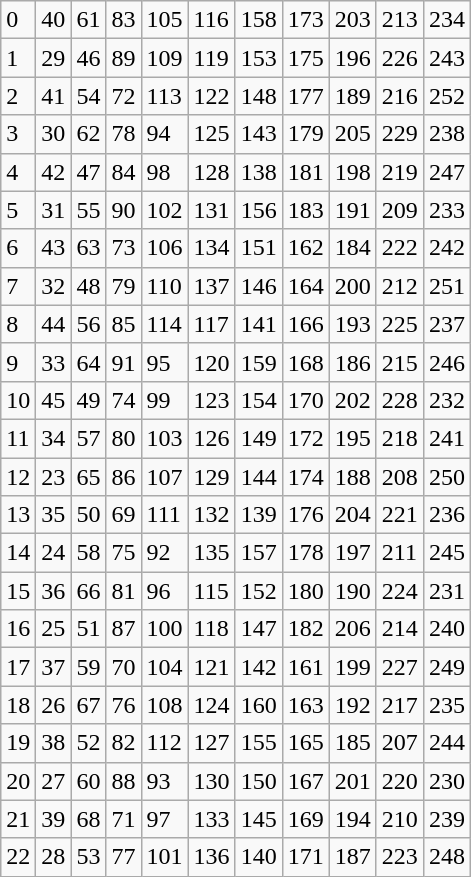<table border="1" class="wikitable">
<tr>
<td>0</td>
<td>40</td>
<td>61</td>
<td>83</td>
<td>105</td>
<td>116</td>
<td>158</td>
<td>173</td>
<td>203</td>
<td>213</td>
<td>234</td>
</tr>
<tr>
<td>1</td>
<td>29</td>
<td>46</td>
<td>89</td>
<td>109</td>
<td>119</td>
<td>153</td>
<td>175</td>
<td>196</td>
<td>226</td>
<td>243</td>
</tr>
<tr>
<td>2</td>
<td>41</td>
<td>54</td>
<td>72</td>
<td>113</td>
<td>122</td>
<td>148</td>
<td>177</td>
<td>189</td>
<td>216</td>
<td>252</td>
</tr>
<tr>
<td>3</td>
<td>30</td>
<td>62</td>
<td>78</td>
<td>94</td>
<td>125</td>
<td>143</td>
<td>179</td>
<td>205</td>
<td>229</td>
<td>238</td>
</tr>
<tr>
<td>4</td>
<td>42</td>
<td>47</td>
<td>84</td>
<td>98</td>
<td>128</td>
<td>138</td>
<td>181</td>
<td>198</td>
<td>219</td>
<td>247</td>
</tr>
<tr>
<td>5</td>
<td>31</td>
<td>55</td>
<td>90</td>
<td>102</td>
<td>131</td>
<td>156</td>
<td>183</td>
<td>191</td>
<td>209</td>
<td>233</td>
</tr>
<tr>
<td>6</td>
<td>43</td>
<td>63</td>
<td>73</td>
<td>106</td>
<td>134</td>
<td>151</td>
<td>162</td>
<td>184</td>
<td>222</td>
<td>242</td>
</tr>
<tr>
<td>7</td>
<td>32</td>
<td>48</td>
<td>79</td>
<td>110</td>
<td>137</td>
<td>146</td>
<td>164</td>
<td>200</td>
<td>212</td>
<td>251</td>
</tr>
<tr>
<td>8</td>
<td>44</td>
<td>56</td>
<td>85</td>
<td>114</td>
<td>117</td>
<td>141</td>
<td>166</td>
<td>193</td>
<td>225</td>
<td>237</td>
</tr>
<tr>
<td>9</td>
<td>33</td>
<td>64</td>
<td>91</td>
<td>95</td>
<td>120</td>
<td>159</td>
<td>168</td>
<td>186</td>
<td>215</td>
<td>246</td>
</tr>
<tr>
<td>10</td>
<td>45</td>
<td>49</td>
<td>74</td>
<td>99</td>
<td>123</td>
<td>154</td>
<td>170</td>
<td>202</td>
<td>228</td>
<td>232</td>
</tr>
<tr>
<td>11</td>
<td>34</td>
<td>57</td>
<td>80</td>
<td>103</td>
<td>126</td>
<td>149</td>
<td>172</td>
<td>195</td>
<td>218</td>
<td>241</td>
</tr>
<tr>
<td>12</td>
<td>23</td>
<td>65</td>
<td>86</td>
<td>107</td>
<td>129</td>
<td>144</td>
<td>174</td>
<td>188</td>
<td>208</td>
<td>250</td>
</tr>
<tr>
<td>13</td>
<td>35</td>
<td>50</td>
<td>69</td>
<td>111</td>
<td>132</td>
<td>139</td>
<td>176</td>
<td>204</td>
<td>221</td>
<td>236</td>
</tr>
<tr>
<td>14</td>
<td>24</td>
<td>58</td>
<td>75</td>
<td>92</td>
<td>135</td>
<td>157</td>
<td>178</td>
<td>197</td>
<td>211</td>
<td>245</td>
</tr>
<tr>
<td>15</td>
<td>36</td>
<td>66</td>
<td>81</td>
<td>96</td>
<td>115</td>
<td>152</td>
<td>180</td>
<td>190</td>
<td>224</td>
<td>231</td>
</tr>
<tr>
<td>16</td>
<td>25</td>
<td>51</td>
<td>87</td>
<td>100</td>
<td>118</td>
<td>147</td>
<td>182</td>
<td>206</td>
<td>214</td>
<td>240</td>
</tr>
<tr>
<td>17</td>
<td>37</td>
<td>59</td>
<td>70</td>
<td>104</td>
<td>121</td>
<td>142</td>
<td>161</td>
<td>199</td>
<td>227</td>
<td>249</td>
</tr>
<tr>
<td>18</td>
<td>26</td>
<td>67</td>
<td>76</td>
<td>108</td>
<td>124</td>
<td>160</td>
<td>163</td>
<td>192</td>
<td>217</td>
<td>235</td>
</tr>
<tr>
<td>19</td>
<td>38</td>
<td>52</td>
<td>82</td>
<td>112</td>
<td>127</td>
<td>155</td>
<td>165</td>
<td>185</td>
<td>207</td>
<td>244</td>
</tr>
<tr>
<td>20</td>
<td>27</td>
<td>60</td>
<td>88</td>
<td>93</td>
<td>130</td>
<td>150</td>
<td>167</td>
<td>201</td>
<td>220</td>
<td>230</td>
</tr>
<tr>
<td>21</td>
<td>39</td>
<td>68</td>
<td>71</td>
<td>97</td>
<td>133</td>
<td>145</td>
<td>169</td>
<td>194</td>
<td>210</td>
<td>239</td>
</tr>
<tr>
<td>22</td>
<td>28</td>
<td>53</td>
<td>77</td>
<td>101</td>
<td>136</td>
<td>140</td>
<td>171</td>
<td>187</td>
<td>223</td>
<td>248</td>
</tr>
</table>
